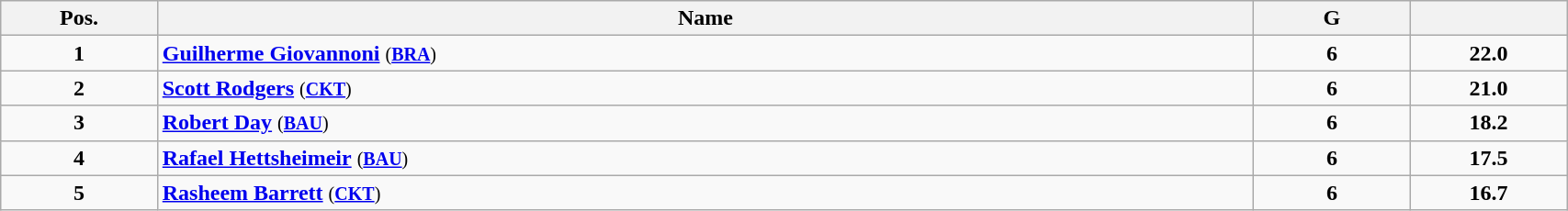<table class="wikitable" style="width:90%;">
<tr>
<th style="width:10%;">Pos.</th>
<th style="width:70%;">Name</th>
<th style="width:10%;">G</th>
<th style="width:10%;"></th>
</tr>
<tr align=center>
<td><strong>1</strong></td>
<td align=left><strong><a href='#'>Guilherme Giovannoni</a></strong> <small>(<strong><a href='#'>BRA</a></strong>)</small></td>
<td><strong>6</strong></td>
<td><strong>22.0</strong></td>
</tr>
<tr align=center>
<td><strong>2</strong></td>
<td align=left><strong><a href='#'>Scott Rodgers</a></strong> <small>(<strong><a href='#'>CKT</a></strong>)</small></td>
<td><strong>6</strong></td>
<td><strong>21.0</strong></td>
</tr>
<tr align=center>
<td><strong>3</strong></td>
<td align=left><strong><a href='#'>Robert Day</a></strong> <small>(<strong><a href='#'>BAU</a></strong>)</small></td>
<td><strong>6</strong></td>
<td><strong>18.2</strong></td>
</tr>
<tr align=center>
<td><strong>4</strong></td>
<td align=left><strong><a href='#'>Rafael Hettsheimeir</a></strong> <small>(<strong><a href='#'>BAU</a></strong>)</small></td>
<td><strong>6</strong></td>
<td><strong>17.5</strong></td>
</tr>
<tr align=center>
<td><strong>5</strong></td>
<td align=left><strong><a href='#'>Rasheem Barrett</a></strong> <small>(<strong><a href='#'>CKT</a></strong>)</small></td>
<td><strong>6</strong></td>
<td><strong>16.7</strong></td>
</tr>
</table>
